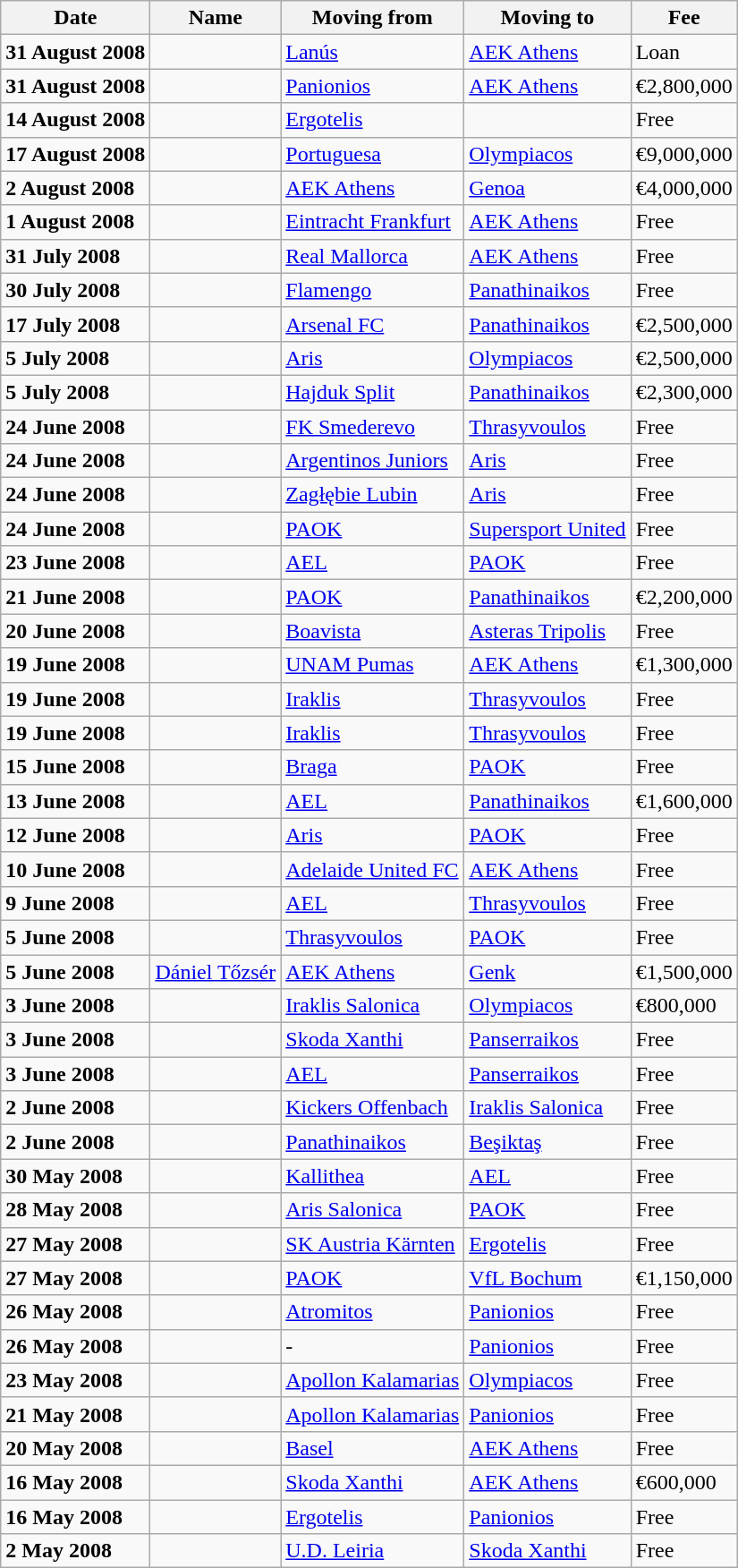<table class="wikitable sortable">
<tr>
<th>Date</th>
<th>Name</th>
<th>Moving from</th>
<th>Moving to</th>
<th>Fee</th>
</tr>
<tr>
<td><strong>31 August 2008</strong></td>
<td> </td>
<td><a href='#'>Lanús</a></td>
<td><a href='#'>AEK Athens</a></td>
<td>Loan</td>
</tr>
<tr>
<td><strong>31 August 2008</strong></td>
<td> </td>
<td><a href='#'>Panionios</a></td>
<td><a href='#'>AEK Athens</a></td>
<td>€2,800,000</td>
</tr>
<tr>
<td><strong>14 August 2008</strong></td>
<td> </td>
<td><a href='#'>Ergotelis</a></td>
<td></td>
<td>Free</td>
</tr>
<tr>
<td><strong>17 August 2008</strong></td>
<td> </td>
<td><a href='#'>Portuguesa</a></td>
<td><a href='#'>Olympiacos</a></td>
<td>€9,000,000</td>
</tr>
<tr>
<td><strong>2 August 2008</strong></td>
<td> </td>
<td><a href='#'>AEK Athens</a></td>
<td><a href='#'>Genoa</a></td>
<td>€4,000,000 </td>
</tr>
<tr>
<td><strong>1 August 2008</strong></td>
<td> </td>
<td><a href='#'>Eintracht Frankfurt</a></td>
<td><a href='#'>AEK Athens</a></td>
<td>Free </td>
</tr>
<tr>
<td><strong>31 July 2008</strong></td>
<td> </td>
<td><a href='#'>Real Mallorca</a></td>
<td><a href='#'>AEK Athens</a></td>
<td>Free </td>
</tr>
<tr>
<td><strong>30 July 2008</strong></td>
<td> </td>
<td><a href='#'>Flamengo</a></td>
<td><a href='#'>Panathinaikos</a></td>
<td>Free </td>
</tr>
<tr>
<td><strong>17 July 2008</strong></td>
<td> </td>
<td><a href='#'>Arsenal FC</a></td>
<td><a href='#'>Panathinaikos</a></td>
<td>€2,500,000 </td>
</tr>
<tr>
<td><strong>5 July 2008</strong></td>
<td> </td>
<td><a href='#'>Aris</a></td>
<td><a href='#'>Olympiacos</a></td>
<td>€2,500,000 </td>
</tr>
<tr>
<td><strong>5 July 2008</strong></td>
<td> </td>
<td><a href='#'>Hajduk Split</a></td>
<td><a href='#'>Panathinaikos</a></td>
<td>€2,300,000 </td>
</tr>
<tr>
<td><strong>24 June 2008</strong></td>
<td> </td>
<td><a href='#'>FK Smederevo</a></td>
<td><a href='#'>Thrasyvoulos</a></td>
<td>Free </td>
</tr>
<tr>
<td><strong>24 June 2008</strong></td>
<td> </td>
<td><a href='#'>Argentinos Juniors</a></td>
<td><a href='#'>Aris</a></td>
<td>Free </td>
</tr>
<tr>
<td><strong>24 June 2008</strong></td>
<td> </td>
<td><a href='#'>Zagłębie Lubin</a></td>
<td><a href='#'>Aris</a></td>
<td>Free </td>
</tr>
<tr>
<td><strong>24 June 2008</strong></td>
<td> </td>
<td><a href='#'>PAOK</a></td>
<td><a href='#'>Supersport United</a></td>
<td>Free </td>
</tr>
<tr>
<td><strong>23 June 2008</strong></td>
<td> </td>
<td><a href='#'>AEL</a></td>
<td><a href='#'>PAOK</a></td>
<td>Free </td>
</tr>
<tr>
<td><strong>21 June 2008</strong></td>
<td> </td>
<td><a href='#'>PAOK</a></td>
<td><a href='#'>Panathinaikos</a></td>
<td>€2,200,000  </td>
</tr>
<tr>
<td><strong>20 June 2008</strong></td>
<td> </td>
<td><a href='#'>Boavista</a></td>
<td><a href='#'>Asteras Tripolis</a></td>
<td>Free </td>
</tr>
<tr>
<td><strong>19 June 2008</strong></td>
<td> </td>
<td><a href='#'>UNAM Pumas</a></td>
<td><a href='#'>AEK Athens</a></td>
<td>€1,300,000 </td>
</tr>
<tr>
<td><strong>19 June 2008</strong></td>
<td> </td>
<td><a href='#'>Iraklis</a></td>
<td><a href='#'>Thrasyvoulos</a></td>
<td>Free </td>
</tr>
<tr>
<td><strong>19 June 2008</strong></td>
<td> </td>
<td><a href='#'>Iraklis</a></td>
<td><a href='#'>Thrasyvoulos</a></td>
<td>Free </td>
</tr>
<tr>
<td><strong>15 June 2008</strong></td>
<td> </td>
<td><a href='#'>Braga</a></td>
<td><a href='#'>PAOK</a></td>
<td>Free </td>
</tr>
<tr>
<td><strong>13 June 2008</strong></td>
<td> </td>
<td><a href='#'>AEL</a></td>
<td><a href='#'>Panathinaikos</a></td>
<td>€1,600,000 </td>
</tr>
<tr>
<td><strong>12 June 2008</strong></td>
<td> </td>
<td><a href='#'>Aris</a></td>
<td><a href='#'>PAOK</a></td>
<td>Free </td>
</tr>
<tr>
<td><strong>10 June 2008</strong></td>
<td> </td>
<td><a href='#'>Adelaide United FC</a></td>
<td><a href='#'>AEK Athens</a></td>
<td>Free </td>
</tr>
<tr>
<td><strong>9 June 2008</strong></td>
<td> </td>
<td><a href='#'>AEL</a></td>
<td><a href='#'>Thrasyvoulos</a></td>
<td>Free </td>
</tr>
<tr>
<td><strong>5 June 2008</strong></td>
<td> </td>
<td><a href='#'>Thrasyvoulos</a></td>
<td><a href='#'>PAOK</a></td>
<td>Free </td>
</tr>
<tr>
<td><strong>5 June 2008</strong></td>
<td> <a href='#'>Dániel Tőzsér</a></td>
<td><a href='#'>AEK Athens</a></td>
<td><a href='#'>Genk</a></td>
<td>€1,500,000 </td>
</tr>
<tr>
<td><strong>3 June 2008</strong></td>
<td> </td>
<td><a href='#'>Iraklis Salonica</a></td>
<td><a href='#'>Olympiacos</a></td>
<td>€800,000 </td>
</tr>
<tr>
<td><strong>3 June 2008</strong></td>
<td> </td>
<td><a href='#'>Skoda Xanthi</a></td>
<td><a href='#'>Panserraikos</a></td>
<td>Free </td>
</tr>
<tr>
<td><strong>3 June 2008</strong></td>
<td> </td>
<td><a href='#'>AEL</a></td>
<td><a href='#'>Panserraikos</a></td>
<td>Free </td>
</tr>
<tr>
<td><strong>2 June 2008</strong></td>
<td> </td>
<td><a href='#'>Kickers Offenbach</a></td>
<td><a href='#'>Iraklis Salonica</a></td>
<td>Free </td>
</tr>
<tr>
<td><strong>2 June 2008</strong></td>
<td> </td>
<td><a href='#'>Panathinaikos</a></td>
<td><a href='#'>Beşiktaş</a></td>
<td>Free </td>
</tr>
<tr>
<td><strong>30 May 2008</strong></td>
<td> </td>
<td><a href='#'>Kallithea</a></td>
<td><a href='#'>AEL</a></td>
<td>Free </td>
</tr>
<tr>
<td><strong>28 May 2008</strong></td>
<td> </td>
<td><a href='#'>Aris Salonica</a></td>
<td><a href='#'>PAOK</a></td>
<td>Free </td>
</tr>
<tr>
<td><strong>27 May 2008</strong></td>
<td> </td>
<td><a href='#'>SK Austria Kärnten</a></td>
<td><a href='#'>Ergotelis</a></td>
<td>Free </td>
</tr>
<tr>
<td><strong>27 May 2008</strong></td>
<td> </td>
<td><a href='#'>PAOK</a></td>
<td><a href='#'>VfL Bochum</a></td>
<td>€1,150,000 </td>
</tr>
<tr>
<td><strong>26 May 2008</strong></td>
<td> </td>
<td><a href='#'>Atromitos</a></td>
<td><a href='#'>Panionios</a></td>
<td>Free </td>
</tr>
<tr>
<td><strong>26 May 2008</strong></td>
<td> </td>
<td>-</td>
<td><a href='#'>Panionios</a></td>
<td>Free </td>
</tr>
<tr>
<td><strong>23 May 2008</strong></td>
<td> </td>
<td><a href='#'>Apollon Kalamarias</a></td>
<td><a href='#'>Olympiacos</a></td>
<td>Free </td>
</tr>
<tr>
<td><strong>21 May 2008</strong></td>
<td> </td>
<td><a href='#'>Apollon Kalamarias</a></td>
<td><a href='#'>Panionios</a></td>
<td>Free </td>
</tr>
<tr>
<td><strong>20 May 2008</strong></td>
<td> </td>
<td><a href='#'>Basel</a></td>
<td><a href='#'>AEK Athens</a></td>
<td>Free </td>
</tr>
<tr>
<td><strong>16 May 2008</strong></td>
<td> </td>
<td><a href='#'>Skoda Xanthi</a></td>
<td><a href='#'>AEK Athens</a></td>
<td>€600,000 </td>
</tr>
<tr>
<td><strong>16 May 2008</strong></td>
<td> </td>
<td><a href='#'>Ergotelis</a></td>
<td><a href='#'>Panionios</a></td>
<td>Free </td>
</tr>
<tr>
<td><strong>2 May 2008</strong></td>
<td> </td>
<td><a href='#'>U.D. Leiria</a></td>
<td><a href='#'>Skoda Xanthi</a></td>
<td>Free </td>
</tr>
</table>
